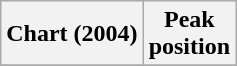<table class="wikitable plainrowheaders">
<tr>
<th scope="col">Chart (2004)</th>
<th scope="col">Peak<br>position</th>
</tr>
<tr>
</tr>
</table>
